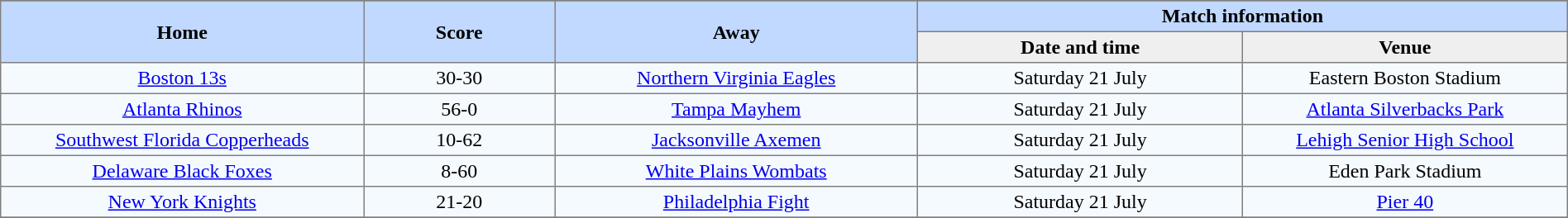<table border="1" cellpadding="3" cellspacing="0" style="border-collapse:collapse; text-align:center; width:100%;">
<tr style="background:#c1d8ff;">
</tr>
<tr style="background:#c1d8ff;">
<th rowspan="2" style="width:19%;">Home</th>
<th rowspan="2" style="width:10%;">Score</th>
<th rowspan="2" style="width:19%;">Away</th>
<th colspan=6>Match information</th>
</tr>
<tr style="background:#efefef;">
<th width=17%>Date and time</th>
<th width=17%>Venue</th>
</tr>
<tr style="text-align:center; background:#f5faff;">
<td><a href='#'>Boston 13s</a></td>
<td>30-30</td>
<td><a href='#'>Northern Virginia Eagles</a></td>
<td>Saturday 21 July</td>
<td>Eastern Boston Stadium</td>
</tr>
<tr style="text-align:center; background:#f5faff;">
<td><a href='#'>Atlanta Rhinos</a></td>
<td>56-0</td>
<td><a href='#'>Tampa Mayhem</a></td>
<td>Saturday 21 July</td>
<td><a href='#'>Atlanta Silverbacks Park</a></td>
</tr>
<tr style="text-align:center; background:#f5faff;">
<td><a href='#'>Southwest Florida Copperheads</a></td>
<td>10-62</td>
<td><a href='#'>Jacksonville Axemen</a></td>
<td>Saturday 21 July</td>
<td><a href='#'>Lehigh Senior High School</a></td>
</tr>
<tr style="text-align:center; background:#f5faff;">
<td><a href='#'>Delaware Black Foxes</a></td>
<td>8-60</td>
<td><a href='#'>White Plains Wombats</a></td>
<td>Saturday 21 July</td>
<td>Eden Park Stadium</td>
</tr>
<tr style="text-align:center; background:#f5faff;">
<td><a href='#'>New York Knights</a></td>
<td>21-20</td>
<td><a href='#'>Philadelphia Fight</a></td>
<td>Saturday 21 July</td>
<td><a href='#'>Pier 40</a></td>
</tr>
<tr>
</tr>
</table>
